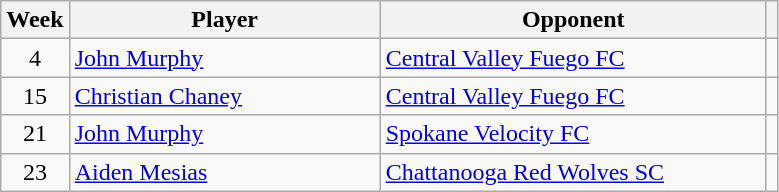<table class="wikitable sortable" style="text-align:center;">
<tr>
<th>Week</th>
<th style="width:200px">Player</th>
<th style="width:250px">Opponent</th>
<th class="unsortable"></th>
</tr>
<tr>
<td>4</td>
<td style="text-align:left;" data-sort-value="Murphy, John"> <a href='#'>John Murphy</a></td>
<td style="text-align:left;"><a href='#'>Central Valley Fuego FC</a></td>
<td></td>
</tr>
<tr>
<td>15</td>
<td style="text-align:left;" data-sort-value="Chaney, Christian"> <a href='#'>Christian Chaney</a></td>
<td style="text-align:left;"><a href='#'>Central Valley Fuego FC</a></td>
<td></td>
</tr>
<tr>
<td>21</td>
<td style="text-align:left;" data-sort-value="Murphy, John"> <a href='#'>John Murphy</a></td>
<td style="text-align:left;"><a href='#'>Spokane Velocity FC</a></td>
<td></td>
</tr>
<tr>
<td>23</td>
<td style="text-align:left;" data-sort-value="Mesias, Aiden"> <a href='#'>Aiden Mesias</a></td>
<td style="text-align:left;"><a href='#'>Chattanooga Red Wolves SC</a></td>
<td></td>
</tr>
</table>
